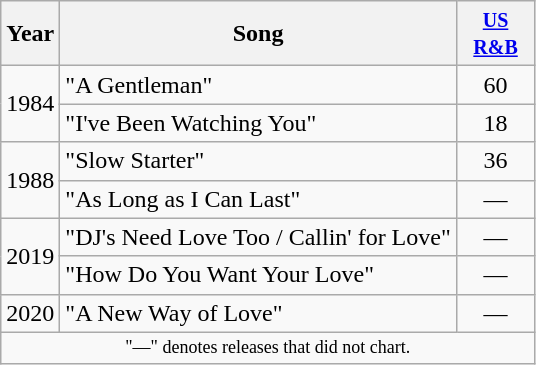<table class="wikitable">
<tr>
<th>Year</th>
<th>Song</th>
<th style="width:45px;"><small><a href='#'>US R&B</a></small><br></th>
</tr>
<tr>
<td rowspan="2">1984</td>
<td>"A Gentleman"</td>
<td align=center>60</td>
</tr>
<tr>
<td>"I've Been Watching You"</td>
<td align=center>18</td>
</tr>
<tr>
<td rowspan="2">1988</td>
<td>"Slow Starter"</td>
<td align=center>36</td>
</tr>
<tr>
<td>"As Long as I Can Last"</td>
<td align=center>—</td>
</tr>
<tr>
<td rowspan="2">2019</td>
<td>"DJ's Need Love Too / Callin' for Love"</td>
<td align=center>—</td>
</tr>
<tr>
<td>"How Do You Want Your Love"</td>
<td align=center>—</td>
</tr>
<tr>
<td rowspan="1">2020</td>
<td>"A New Way of Love"</td>
<td align=center>—</td>
</tr>
<tr>
<td colspan="5" style="text-align:center; font-size:9pt;">"—" denotes releases that did not chart.</td>
</tr>
</table>
